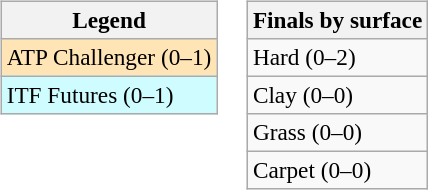<table>
<tr valign=top>
<td><br><table class=wikitable style=font-size:97%>
<tr>
<th>Legend</th>
</tr>
<tr bgcolor=moccasin>
<td>ATP Challenger (0–1)</td>
</tr>
<tr bgcolor=cffcff>
<td>ITF Futures (0–1)</td>
</tr>
</table>
</td>
<td><br><table class=wikitable style=font-size:97%>
<tr>
<th>Finals by surface</th>
</tr>
<tr>
<td>Hard (0–2)</td>
</tr>
<tr>
<td>Clay (0–0)</td>
</tr>
<tr>
<td>Grass (0–0)</td>
</tr>
<tr>
<td>Carpet (0–0)</td>
</tr>
</table>
</td>
</tr>
</table>
